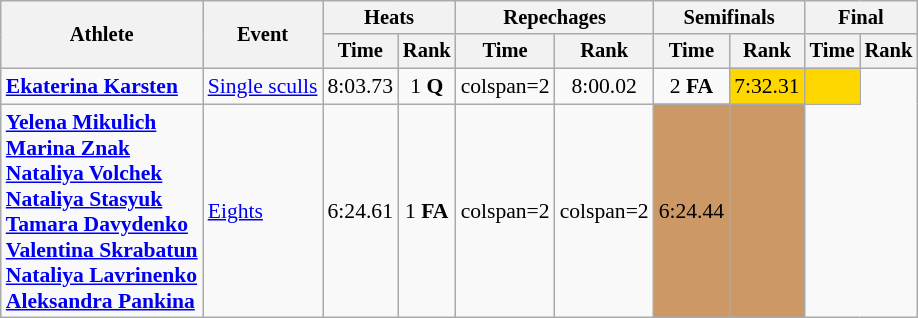<table class="wikitable" style="font-size:90%">
<tr style="font-size:95%">
<th rowspan="2">Athlete</th>
<th rowspan="2">Event</th>
<th colspan="2">Heats</th>
<th colspan="2">Repechages</th>
<th colspan="2">Semifinals</th>
<th colspan="2">Final</th>
</tr>
<tr style="font-size:95%">
<th>Time</th>
<th>Rank</th>
<th>Time</th>
<th>Rank</th>
<th>Time</th>
<th>Rank</th>
<th>Time</th>
<th>Rank</th>
</tr>
<tr align=center>
<td align=left><strong><a href='#'>Ekaterina Karsten</a></strong></td>
<td align=left><a href='#'>Single sculls</a></td>
<td>8:03.73</td>
<td>1 <strong>Q</strong></td>
<td>colspan=2 </td>
<td>8:00.02</td>
<td>2 <strong>FA</strong></td>
<td align="center" bgcolor='gold'>7:32.31</td>
<td align="center" bgcolor='gold'></td>
</tr>
<tr align=center>
<td align=left><strong><a href='#'>Yelena Mikulich</a><br><a href='#'>Marina Znak</a><br><a href='#'>Nataliya Volchek</a><br><a href='#'>Nataliya Stasyuk</a><br><a href='#'>Tamara Davydenko</a><br><a href='#'>Valentina Skrabatun</a><br><a href='#'>Nataliya Lavrinenko</a><br><a href='#'>Aleksandra Pankina</a></strong></td>
<td align=left><a href='#'>Eights</a></td>
<td>6:24.61</td>
<td>1 <strong>FA</strong></td>
<td>colspan=2 </td>
<td>colspan=2 </td>
<td align="center" bgcolor='cc9966'>6:24.44</td>
<td align="center" bgcolor='cc9966'></td>
</tr>
</table>
